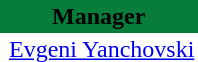<table class="toccolours" border="0" cellpadding="2" cellspacing="0" align="left" style="margin:0.5em;">
<tr>
<th colspan="2" align="center" bgcolor="#077C3B"><span>Manager</span></th>
</tr>
<tr>
<td></td>
<td> <a href='#'>Evgeni Yanchovski</a></td>
</tr>
</table>
